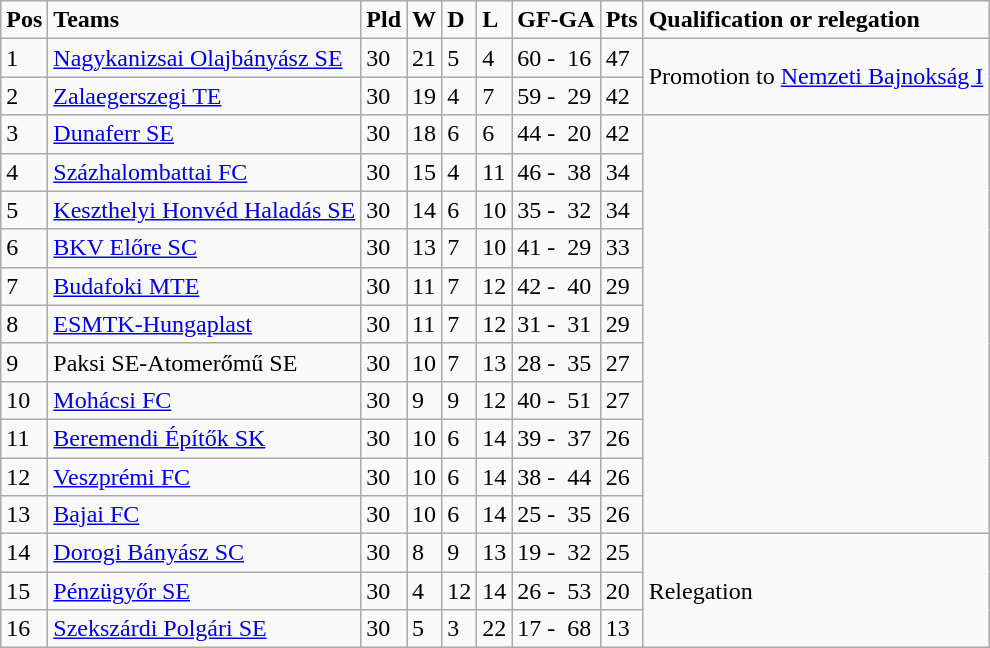<table class="wikitable">
<tr>
<td><strong>Pos</strong></td>
<td><strong>Teams</strong></td>
<td><strong>Pld</strong></td>
<td><strong>W</strong></td>
<td><strong>D</strong></td>
<td><strong>L</strong></td>
<td><strong>GF-GA</strong></td>
<td><strong>Pts</strong></td>
<td><strong>Qualification or relegation</strong></td>
</tr>
<tr>
<td>1</td>
<td><a href='#'>Nagykanizsai Olajbányász SE</a></td>
<td>30</td>
<td>21</td>
<td>5</td>
<td>4</td>
<td>60 -  16</td>
<td>47</td>
<td rowspan="2">Promotion to <a href='#'>Nemzeti Bajnokság I</a></td>
</tr>
<tr>
<td>2</td>
<td><a href='#'>Zalaegerszegi TE</a></td>
<td>30</td>
<td>19</td>
<td>4</td>
<td>7</td>
<td>59 -  29</td>
<td>42</td>
</tr>
<tr>
<td>3</td>
<td><a href='#'>Dunaferr SE</a></td>
<td>30</td>
<td>18</td>
<td>6</td>
<td>6</td>
<td>44 -  20</td>
<td>42</td>
<td rowspan="11"></td>
</tr>
<tr>
<td>4</td>
<td><a href='#'>Százhalombattai FC</a></td>
<td>30</td>
<td>15</td>
<td>4</td>
<td>11</td>
<td>46 -  38</td>
<td>34</td>
</tr>
<tr>
<td>5</td>
<td><a href='#'>Keszthelyi Honvéd Haladás SE</a></td>
<td>30</td>
<td>14</td>
<td>6</td>
<td>10</td>
<td>35 -  32</td>
<td>34</td>
</tr>
<tr>
<td>6</td>
<td><a href='#'>BKV Előre SC</a></td>
<td>30</td>
<td>13</td>
<td>7</td>
<td>10</td>
<td>41 -  29</td>
<td>33</td>
</tr>
<tr>
<td>7</td>
<td><a href='#'>Budafoki MTE</a></td>
<td>30</td>
<td>11</td>
<td>7</td>
<td>12</td>
<td>42 -  40</td>
<td>29</td>
</tr>
<tr>
<td>8</td>
<td><a href='#'>ESMTK-Hungaplast</a></td>
<td>30</td>
<td>11</td>
<td>7</td>
<td>12</td>
<td>31 -  31</td>
<td>29</td>
</tr>
<tr>
<td>9</td>
<td>Paksi SE-Atomerőmű SE</td>
<td>30</td>
<td>10</td>
<td>7</td>
<td>13</td>
<td>28 -  35</td>
<td>27</td>
</tr>
<tr>
<td>10</td>
<td><a href='#'>Mohácsi FC</a></td>
<td>30</td>
<td>9</td>
<td>9</td>
<td>12</td>
<td>40 -  51</td>
<td>27</td>
</tr>
<tr>
<td>11</td>
<td><a href='#'>Beremendi Építők SK</a></td>
<td>30</td>
<td>10</td>
<td>6</td>
<td>14</td>
<td>39 -  37</td>
<td>26</td>
</tr>
<tr>
<td>12</td>
<td><a href='#'>Veszprémi FC</a></td>
<td>30</td>
<td>10</td>
<td>6</td>
<td>14</td>
<td>38 -  44</td>
<td>26</td>
</tr>
<tr>
<td>13</td>
<td><a href='#'>Bajai FC</a></td>
<td>30</td>
<td>10</td>
<td>6</td>
<td>14</td>
<td>25 -  35</td>
<td>26</td>
</tr>
<tr>
<td>14</td>
<td><a href='#'>Dorogi Bányász SC</a></td>
<td>30</td>
<td>8</td>
<td>9</td>
<td>13</td>
<td>19 -  32</td>
<td>25</td>
<td rowspan="3">Relegation</td>
</tr>
<tr>
<td>15</td>
<td><a href='#'>Pénzügyőr SE</a></td>
<td>30</td>
<td>4</td>
<td>12</td>
<td>14</td>
<td>26 -  53</td>
<td>20</td>
</tr>
<tr>
<td>16</td>
<td><a href='#'>Szekszárdi Polgári SE</a></td>
<td>30</td>
<td>5</td>
<td>3</td>
<td>22</td>
<td>17 -  68</td>
<td>13</td>
</tr>
</table>
